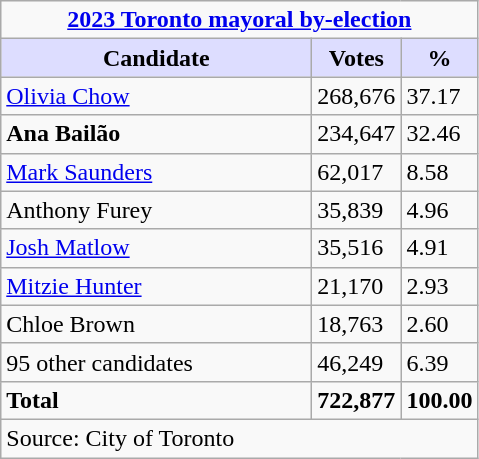<table class="wikitable">
<tr>
<td colspan="3" style="text-align:center;"><strong><a href='#'>2023 Toronto mayoral by-election</a></strong></td>
</tr>
<tr>
<th style="background:#ddf; width:200px;">Candidate</th>
<th style="background:#ddf; width:50px;">Votes</th>
<th style="background:#ddf; width:30px;">%</th>
</tr>
<tr>
<td><a href='#'>Olivia Chow</a></td>
<td>268,676</td>
<td>37.17</td>
</tr>
<tr>
<td><strong>Ana Bailão</strong></td>
<td>234,647</td>
<td>32.46</td>
</tr>
<tr>
<td><a href='#'>Mark Saunders</a></td>
<td>62,017</td>
<td>8.58</td>
</tr>
<tr>
<td>Anthony Furey</td>
<td>35,839</td>
<td>4.96</td>
</tr>
<tr>
<td><a href='#'>Josh Matlow</a></td>
<td>35,516</td>
<td>4.91</td>
</tr>
<tr>
<td><a href='#'>Mitzie Hunter</a></td>
<td>21,170</td>
<td>2.93</td>
</tr>
<tr>
<td>Chloe Brown</td>
<td>18,763</td>
<td>2.60</td>
</tr>
<tr>
<td>95 other candidates</td>
<td>46,249</td>
<td>6.39</td>
</tr>
<tr>
<td><strong>Total</strong></td>
<td><strong>722,877</strong></td>
<td><strong>100.00</strong></td>
</tr>
<tr>
<td colspan="3">Source: City of Toronto</td>
</tr>
</table>
